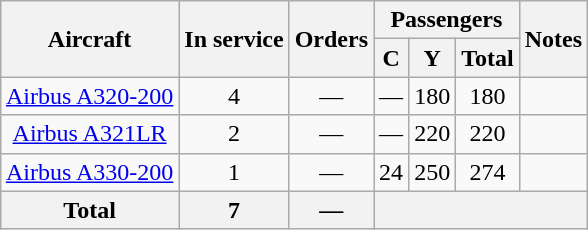<table class="wikitable" style="border-collapse:collapse;text-align:center;margin:auto;">
<tr>
<th rowspan="2">Aircraft</th>
<th rowspan="2">In service</th>
<th rowspan="2">Orders</th>
<th colspan="3">Passengers</th>
<th rowspan="2">Notes</th>
</tr>
<tr>
<th><abbr>C</abbr></th>
<th><abbr>Y</abbr></th>
<th>Total</th>
</tr>
<tr>
<td><a href='#'>Airbus A320-200</a></td>
<td>4</td>
<td>—</td>
<td>—</td>
<td>180</td>
<td>180</td>
<td></td>
</tr>
<tr>
<td><a href='#'>Airbus A321LR</a></td>
<td>2</td>
<td>—</td>
<td>—</td>
<td>220</td>
<td>220</td>
<td></td>
</tr>
<tr>
<td><a href='#'>Airbus A330-200</a></td>
<td>1</td>
<td>—</td>
<td>24</td>
<td>250</td>
<td>274</td>
<td></td>
</tr>
<tr>
<th>Total</th>
<th>7</th>
<th>—</th>
<th colspan="4"></th>
</tr>
</table>
